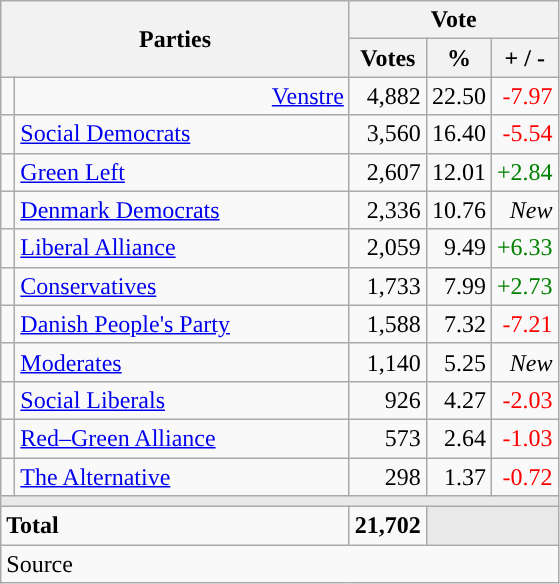<table class="wikitable" style="text-align:right;">
<tr>
<th style="text-align:centre;" rowspan="2" colspan="2" width="225">Parties</th>
<th colspan="3">Vote</th>
</tr>
<tr>
<th width="15">Votes</th>
<th width="15">%</th>
<th width="15">+ / -</th>
</tr>
<tr>
<td width=2 bgcolor=></td>
<td><a href='#'>Venstre</a></td>
<td>4,882</td>
<td>22.50</td>
<td style=color:red;>-7.97</td>
</tr>
<tr>
<td width=2 bgcolor=></td>
<td align=left><a href='#'>Social Democrats</a></td>
<td>3,560</td>
<td>16.40</td>
<td style=color:red;>-5.54</td>
</tr>
<tr>
<td width=2 bgcolor=></td>
<td align=left><a href='#'>Green Left</a></td>
<td>2,607</td>
<td>12.01</td>
<td style=color:green;>+2.84</td>
</tr>
<tr>
<td width=2 bgcolor=></td>
<td align=left><a href='#'>Denmark Democrats</a></td>
<td>2,336</td>
<td>10.76</td>
<td><em>New</em></td>
</tr>
<tr>
<td width=2 bgcolor=></td>
<td align=left><a href='#'>Liberal Alliance</a></td>
<td>2,059</td>
<td>9.49</td>
<td style=color:green;>+6.33</td>
</tr>
<tr>
<td width=2 bgcolor=></td>
<td align=left><a href='#'>Conservatives</a></td>
<td>1,733</td>
<td>7.99</td>
<td style=color:green;>+2.73</td>
</tr>
<tr>
<td width=2 bgcolor=></td>
<td align=left><a href='#'>Danish People's Party</a></td>
<td>1,588</td>
<td>7.32</td>
<td style=color:red;>-7.21</td>
</tr>
<tr>
<td width=2 bgcolor=></td>
<td align=left><a href='#'>Moderates</a></td>
<td>1,140</td>
<td>5.25</td>
<td><em>New</em></td>
</tr>
<tr>
<td width=2 bgcolor=></td>
<td align=left><a href='#'>Social Liberals</a></td>
<td>926</td>
<td>4.27</td>
<td style=color:red;>-2.03</td>
</tr>
<tr>
<td width=2 bgcolor=></td>
<td align=left><a href='#'>Red–Green Alliance</a></td>
<td>573</td>
<td>2.64</td>
<td style=color:red;>-1.03</td>
</tr>
<tr>
<td width=2 bgcolor=></td>
<td align=left><a href='#'>The Alternative</a></td>
<td>298</td>
<td>1.37</td>
<td style=color:red;>-0.72</td>
</tr>
<tr>
<td colspan="7" bgcolor="#E9E9E9"></td>
</tr>
<tr>
<td align="left" colspan="2"><strong>Total</strong></td>
<td><strong>21,702</strong></td>
<td bgcolor=#E9E9E9 colspan=2></td>
</tr>
<tr>
<td align="left" colspan="6">Source</td>
</tr>
</table>
